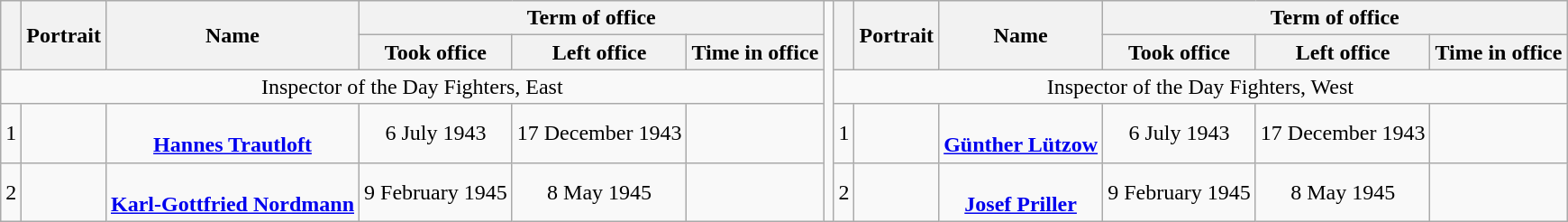<table class="wikitable" style="text-align:center">
<tr>
<th rowspan=2></th>
<th rowspan=2>Portrait</th>
<th rowspan=2>Name<br></th>
<th colspan=3>Term of office</th>
<td rowspan=5></td>
<th rowspan=2></th>
<th rowspan=2>Portrait</th>
<th rowspan=2>Name<br></th>
<th colspan=3>Term of office</th>
</tr>
<tr>
<th>Took office</th>
<th>Left office</th>
<th>Time in office</th>
<th>Took office</th>
<th>Left office</th>
<th>Time in office</th>
</tr>
<tr>
<td colspan=6>Inspector of the Day Fighters, East</td>
<td colspan=6>Inspector of the Day Fighters, West</td>
</tr>
<tr>
<td>1</td>
<td></td>
<td><br><strong><a href='#'>Hannes Trautloft</a></strong><br></td>
<td>6 July 1943</td>
<td>17 December 1943</td>
<td></td>
<td>1</td>
<td></td>
<td><br><strong><a href='#'>Günther Lützow</a></strong><br></td>
<td>6 July 1943</td>
<td>17 December 1943</td>
<td></td>
</tr>
<tr>
<td>2</td>
<td></td>
<td><br><strong><a href='#'>Karl-Gottfried Nordmann</a></strong><br></td>
<td>9 February 1945</td>
<td>8 May 1945</td>
<td></td>
<td>2</td>
<td></td>
<td><br><strong><a href='#'>Josef Priller</a></strong><br></td>
<td>9 February 1945</td>
<td>8 May 1945</td>
<td></td>
</tr>
</table>
